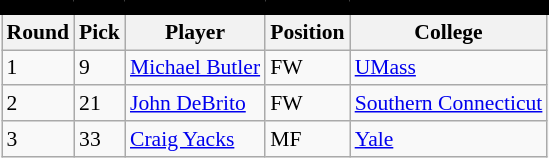<table class="wikitable sortable" style="text-align:center; font-size:90%; text-align:left;">
<tr style="border-spacing: 2px; border: 2px solid black;">
<td colspan="7" bgcolor="#000000" color="#000000" border="#FED000" align="center"><strong></strong></td>
</tr>
<tr>
<th><strong>Round</strong></th>
<th><strong>Pick</strong></th>
<th><strong>Player</strong></th>
<th><strong>Position</strong></th>
<th><strong>College</strong></th>
</tr>
<tr>
<td>1</td>
<td>9</td>
<td> <a href='#'>Michael Butler</a></td>
<td>FW</td>
<td><a href='#'>UMass</a></td>
</tr>
<tr>
<td>2</td>
<td>21</td>
<td> <a href='#'>John DeBrito</a></td>
<td>FW</td>
<td><a href='#'>Southern Connecticut</a></td>
</tr>
<tr>
<td>3</td>
<td>33</td>
<td> <a href='#'>Craig Yacks</a></td>
<td>MF</td>
<td><a href='#'>Yale</a></td>
</tr>
</table>
